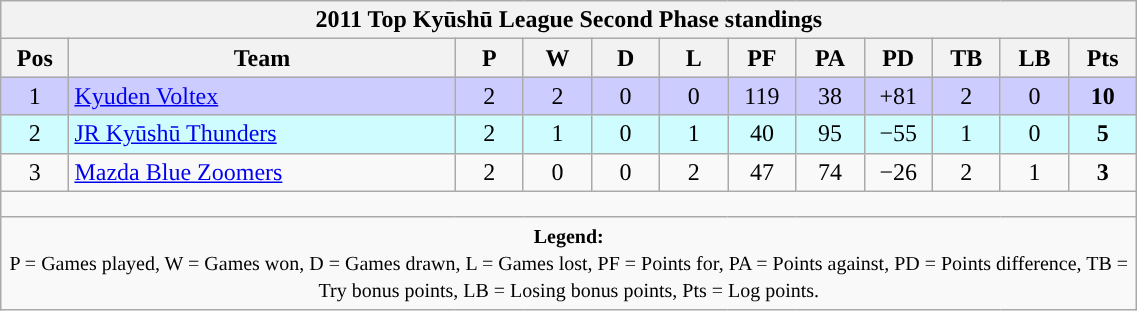<table class="wikitable" style="text-align:center; font-size:100%; width:60%;">
<tr>
<th colspan="100%" cellpadding="0" cellspacing="0"><strong>2011 Top Kyūshū League Second Phase standings</strong></th>
</tr>
<tr>
<th style="width:6%;">Pos</th>
<th style="width:34%;">Team</th>
<th style="width:6%;">P</th>
<th style="width:6%;">W</th>
<th style="width:6%;">D</th>
<th style="width:6%;">L</th>
<th style="width:6%;">PF</th>
<th style="width:6%;">PA</th>
<th style="width:6%;">PD</th>
<th style="width:6%;">TB</th>
<th style="width:6%;">LB</th>
<th style="width:6%;">Pts<br></th>
</tr>
<tr style="background:#CCCCFF;">
<td>1</td>
<td style="text-align:left;"><a href='#'>Kyuden Voltex</a></td>
<td>2</td>
<td>2</td>
<td>0</td>
<td>0</td>
<td>119</td>
<td>38</td>
<td>+81</td>
<td>2</td>
<td>0</td>
<td><strong>10</strong></td>
</tr>
<tr style="background:#CFFCFF;">
<td>2</td>
<td style="text-align:left;"><a href='#'>JR Kyūshū Thunders</a></td>
<td>2</td>
<td>1</td>
<td>0</td>
<td>1</td>
<td>40</td>
<td>95</td>
<td>−55</td>
<td>1</td>
<td>0</td>
<td><strong>5</strong></td>
</tr>
<tr>
<td>3</td>
<td style="text-align:left;"><a href='#'>Mazda Blue Zoomers</a></td>
<td>2</td>
<td>0</td>
<td>0</td>
<td>2</td>
<td>47</td>
<td>74</td>
<td>−26</td>
<td>2</td>
<td>1</td>
<td><strong>3</strong></td>
</tr>
<tr>
<td colspan="100%" style="height:10px;"></td>
</tr>
<tr>
<td colspan="100%"><small><strong>Legend:</strong> <br> P = Games played, W = Games won, D = Games drawn, L = Games lost, PF = Points for, PA = Points against, PD = Points difference, TB = Try bonus points, LB = Losing bonus points, Pts = Log points.</small></td>
</tr>
</table>
